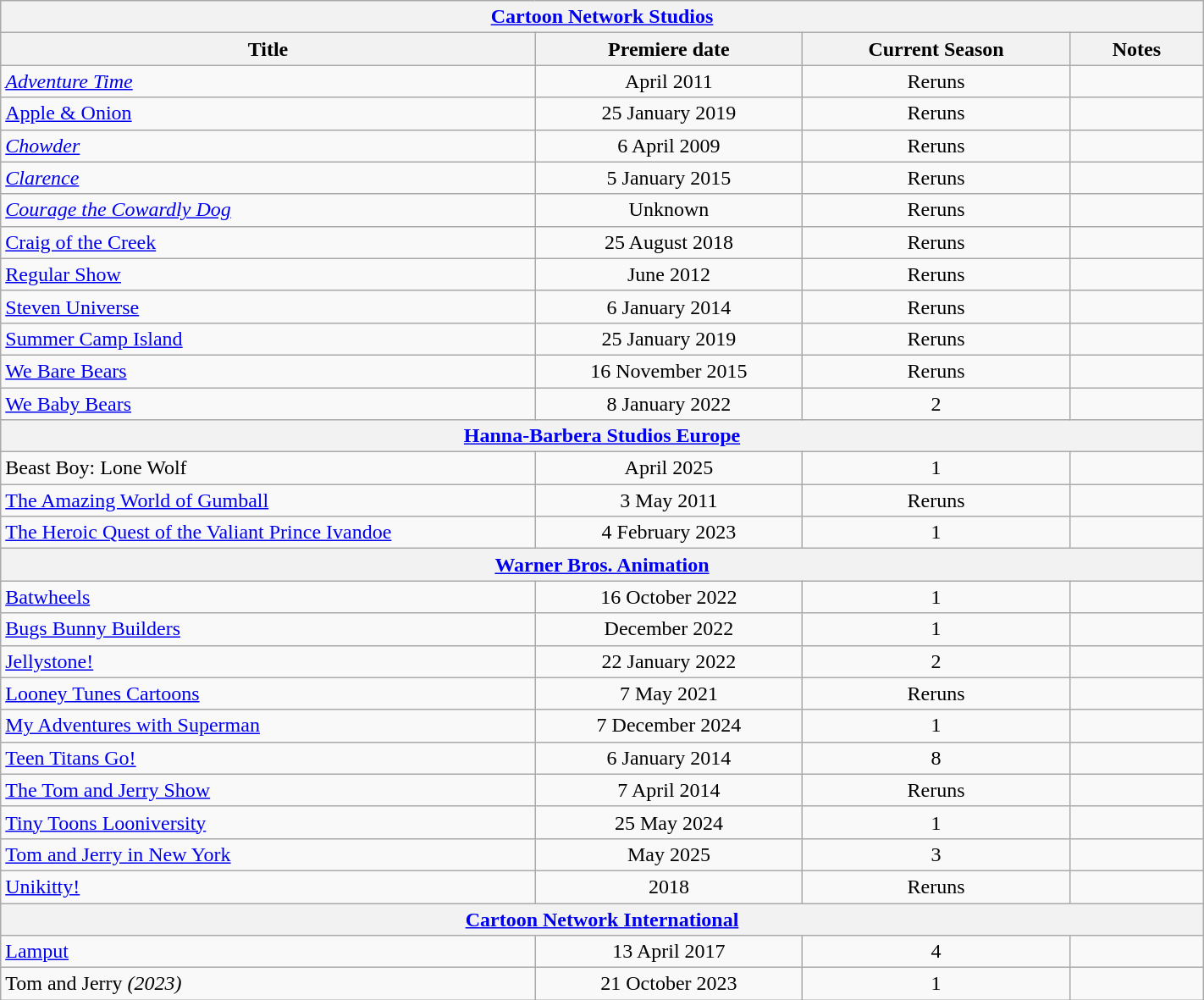<table class="wikitable plainrowheaders sortable" style="width:75%;text-align:center;">
<tr>
<th colspan="4"><a href='#'>Cartoon Network Studios</a></th>
</tr>
<tr>
<th scope="col" style="width:20%;">Title</th>
<th scope="col" style="width:10%;">Premiere date</th>
<th scope="col" style="width:10%;">Current Season</th>
<th class="unsortable" style="width:5%;">Notes</th>
</tr>
<tr>
<td style="text-align:left;" scope="row"><em><a href='#'>Adventure Time</a></em></td>
<td>April 2011</td>
<td>Reruns</td>
<td></td>
</tr>
<tr>
<td style="text-align: left;"><a href='#'>Apple & Onion</a></td>
<td>25 January 2019</td>
<td>Reruns</td>
<td></td>
</tr>
<tr>
<td style="text-align:left;" scope="row"><a href='#'><em>Chowder</em></a></td>
<td>6 April 2009</td>
<td>Reruns</td>
<td></td>
</tr>
<tr>
<td style="text-align:left;" scope="row"><em><a href='#'>Clarence</a></em></td>
<td>5 January 2015</td>
<td>Reruns</td>
<td></td>
</tr>
<tr>
<td style="text-align:left;" scope="row"><em><a href='#'>Courage the Cowardly Dog</a></td>
<td>Unknown</td>
<td>Reruns</td>
<td></td>
</tr>
<tr>
<td style="text-align: left;"><a href='#'>Craig of the Creek</a></td>
<td>25 August 2018</td>
<td>Reruns</td>
<td></td>
</tr>
<tr>
<td style="text-align:left;" scope="row"></em><a href='#'>Regular Show</a><em></td>
<td>June 2012</td>
<td>Reruns</td>
<td></td>
</tr>
<tr>
<td style="text-align:left;" scope="row"></em><a href='#'>Steven Universe</a><em></td>
<td>6 January 2014</td>
<td>Reruns</td>
<td></td>
</tr>
<tr>
<td style="text-align: left;"><a href='#'>Summer Camp Island</a></td>
<td>25 January 2019</td>
<td>Reruns</td>
<td></td>
</tr>
<tr>
<td style="text-align:left;" scope="row"></em><a href='#'>We Bare Bears</a><em></td>
<td>16 November 2015</td>
<td>Reruns</td>
<td></td>
</tr>
<tr>
<td style="text-align:left;" scope="row"></em><a href='#'>We Baby Bears</a><em></td>
<td>8 January 2022</td>
<td>2</td>
<td></td>
</tr>
<tr>
<th colspan="4"><a href='#'>Hanna-Barbera Studios Europe</a></th>
</tr>
<tr>
<td style="text-align:left;" scope="row"></em>Beast Boy: Lone Wolf<em></td>
<td>April 2025</td>
<td>1</td>
<td></td>
</tr>
<tr>
<td style="text-align: left;"><a href='#'>The Amazing World of Gumball</a></td>
<td>3 May 2011</td>
<td>Reruns</td>
<td></td>
</tr>
<tr>
<td style="text-align:left;" scope="row"></em><a href='#'>The Heroic Quest of the Valiant Prince Ivandoe</a><em></td>
<td>4 February 2023</td>
<td>1</td>
<td></td>
</tr>
<tr>
<th colspan="4"><a href='#'>Warner Bros. Animation</a></th>
</tr>
<tr>
<td style="text-align:left;" scope="row"></em><a href='#'>Batwheels</a><em></td>
<td>16 October 2022</td>
<td>1</td>
<td></td>
</tr>
<tr>
<td style="text-align:left;" scope="row"></em><a href='#'>Bugs Bunny Builders</a><em></td>
<td>December 2022</td>
<td>1</td>
<td></td>
</tr>
<tr>
<td style="text-align:left;" scope="row"></em><a href='#'>Jellystone!</a><em></td>
<td>22 January 2022</td>
<td>2</td>
<td></td>
</tr>
<tr>
<td style="text-align:left;" scope="row"></em><a href='#'>Looney Tunes Cartoons</a><em></td>
<td>7 May 2021</td>
<td>Reruns</td>
<td></td>
</tr>
<tr>
<td style="text-align:left;" scope="row"></em><a href='#'>My Adventures with Superman</a><em></td>
<td>7 December 2024</td>
<td>1</td>
<td></td>
</tr>
<tr>
<td style="text-align:left;" scope="row"></em><a href='#'>Teen Titans Go!</a><em></td>
<td>6 January 2014</td>
<td>8</td>
<td></td>
</tr>
<tr>
<td style="text-align:left;" scope="row"></em><a href='#'>The Tom and Jerry Show</a><em></td>
<td>7 April 2014</td>
<td>Reruns</td>
<td></td>
</tr>
<tr>
<td style="text-align:left;" scope="row"></em><a href='#'>Tiny Toons Looniversity</a><em></td>
<td>25 May 2024</td>
<td>1</td>
<td></td>
</tr>
<tr>
<td style="text-align: left;"><a href='#'>Tom and Jerry in New York</a></td>
<td>May 2025</td>
<td>3</td>
<td></td>
</tr>
<tr>
<td style="text-align: left;"><a href='#'>Unikitty!</a></td>
<td>2018</td>
<td>Reruns</td>
<td></td>
</tr>
<tr>
<th colspan="4"><a href='#'>Cartoon Network International</a></th>
</tr>
<tr>
<td style="text-align:left;" scope="row"></em><a href='#'>Lamput</a><em></td>
<td>13 April 2017</td>
<td>4</td>
<td></td>
</tr>
<tr>
<td style="text-align:left;" scope="row"></em>Tom and Jerry<em> (2023)</td>
<td>21 October 2023</td>
<td>1</td>
<td></td>
</tr>
</table>
